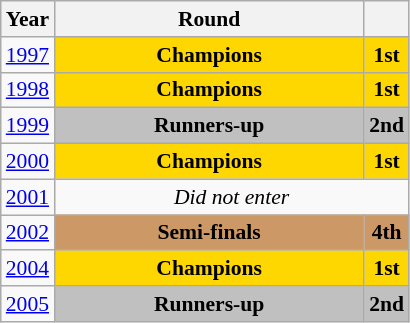<table class="wikitable" style="text-align: center; font-size:90%">
<tr>
<th>Year</th>
<th style="width:200px">Round</th>
<th></th>
</tr>
<tr>
<td><a href='#'>1997</a></td>
<td bgcolor=Gold><strong>Champions</strong></td>
<td bgcolor=Gold><strong>1st</strong></td>
</tr>
<tr>
<td><a href='#'>1998</a></td>
<td bgcolor=Gold><strong>Champions</strong></td>
<td bgcolor=Gold><strong>1st</strong></td>
</tr>
<tr>
<td><a href='#'>1999</a></td>
<td bgcolor=Silver><strong>Runners-up</strong></td>
<td bgcolor=Silver><strong>2nd</strong></td>
</tr>
<tr>
<td><a href='#'>2000</a></td>
<td bgcolor=Gold><strong>Champions</strong></td>
<td bgcolor=Gold><strong>1st</strong></td>
</tr>
<tr>
<td><a href='#'>2001</a></td>
<td colspan="2"><em>Did not enter</em></td>
</tr>
<tr>
<td><a href='#'>2002</a></td>
<td bgcolor="cc9966"><strong>Semi-finals</strong></td>
<td bgcolor="cc9966"><strong>4th</strong></td>
</tr>
<tr>
<td><a href='#'>2004</a></td>
<td bgcolor=Gold><strong>Champions</strong></td>
<td bgcolor=Gold><strong>1st</strong></td>
</tr>
<tr>
<td><a href='#'>2005</a></td>
<td bgcolor=Silver><strong>Runners-up</strong></td>
<td bgcolor=Silver><strong>2nd</strong></td>
</tr>
</table>
